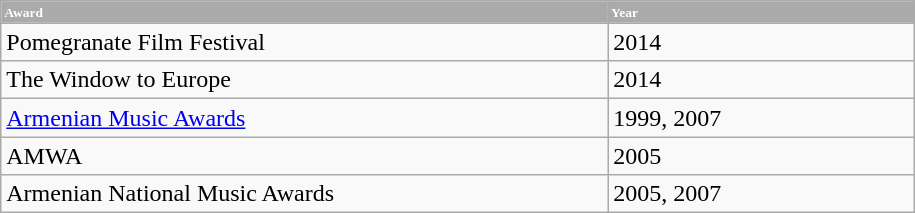<table class="wikitable">
<tr>
<th width="400px" style="font-size:9px;text-align:left;background-color:#aaa;color:#FFF;">Award</th>
<th width="200px" style="font-size:9px;text-align:left;background-color:#aaa;color:#FFF;">Year</th>
</tr>
<tr>
<td>Pomegranate Film Festival</td>
<td>2014</td>
</tr>
<tr>
<td>The Window to Europe</td>
<td>2014</td>
</tr>
<tr>
<td><a href='#'>Armenian Music Awards</a></td>
<td>1999, 2007</td>
</tr>
<tr>
<td>AMWA</td>
<td>2005</td>
</tr>
<tr>
<td>Armenian National Music Awards</td>
<td>2005, 2007</td>
</tr>
</table>
